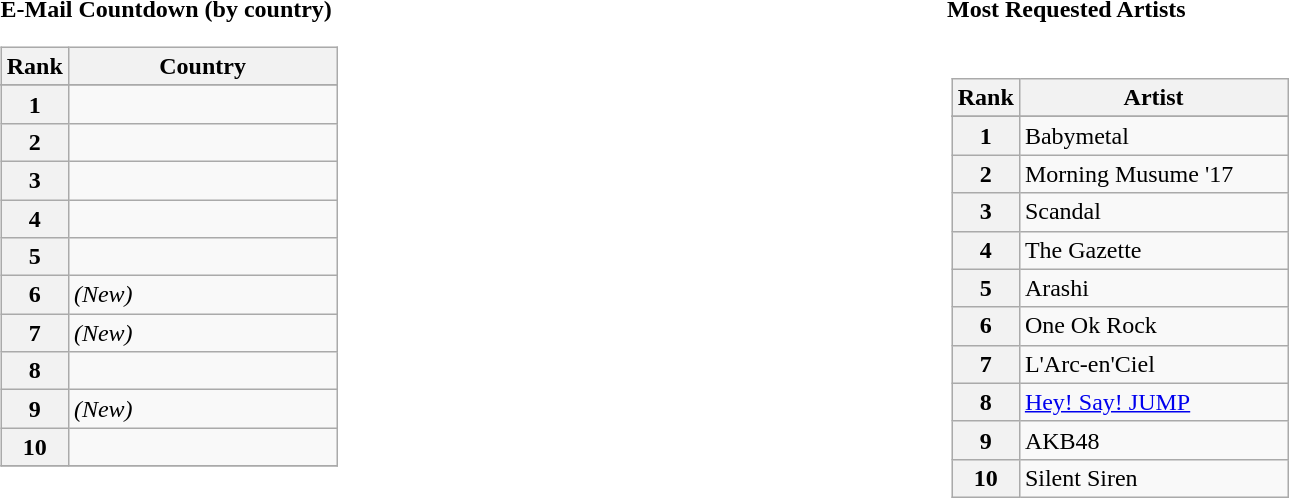<table width=100%>
<tr valign ="top">
<td width=50%><br><strong>E-Mail Countdown (by country)</strong><table class="wikitable">
<tr>
<th style="width: 20%">Rank</th>
<th style="width: 90%">Country</th>
</tr>
<tr>
</tr>
<tr>
<th align="left">1</th>
<td align="left"></td>
</tr>
<tr>
<th align="left">2</th>
<td align="left"></td>
</tr>
<tr>
<th align="left">3</th>
<td align="left"></td>
</tr>
<tr>
<th align="left">4</th>
<td align="left"></td>
</tr>
<tr>
<th align="left">5</th>
<td align="left"></td>
</tr>
<tr>
<th align="left">6</th>
<td align="left"> <em>(New)</em></td>
</tr>
<tr>
<th align="left">7</th>
<td align="left"> <em>(New)</em></td>
</tr>
<tr>
<th align="left">8</th>
<td align="left"></td>
</tr>
<tr>
<th align="left">9</th>
<td align="left"> <em>(New)</em></td>
</tr>
<tr>
<th align="left">10</th>
<td align="left"></td>
</tr>
<tr>
</tr>
</table>
</td>
<td><br><strong>Most Requested Artists</strong><table width=100%>
<tr valign ="top">
<td width=50%><br><table class="wikitable">
<tr>
<th style="width: 20%">Rank</th>
<th style="width: 90%">Artist</th>
</tr>
<tr>
</tr>
<tr>
<th align="left">1</th>
<td align="left">Babymetal</td>
</tr>
<tr>
<th align="left">2</th>
<td align="left">Morning Musume '17</td>
</tr>
<tr>
<th align="left">3</th>
<td align="left">Scandal</td>
</tr>
<tr>
<th align="left">4</th>
<td align="left">The Gazette</td>
</tr>
<tr>
<th align="left">5</th>
<td align="left">Arashi</td>
</tr>
<tr>
<th align="left">6</th>
<td align="left">One Ok Rock</td>
</tr>
<tr>
<th align="left">7</th>
<td align="left">L'Arc-en'Ciel</td>
</tr>
<tr>
<th align="left">8</th>
<td align="left"><a href='#'>Hey! Say! JUMP</a></td>
</tr>
<tr>
<th align="left">9</th>
<td align="left">AKB48</td>
</tr>
<tr>
<th align="left">10</th>
<td align="left">Silent Siren</td>
</tr>
</table>
</td>
</tr>
</table>
</td>
</tr>
</table>
